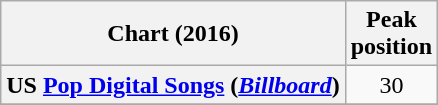<table class="wikitable sortable plainrowheaders" style="text-align:center;">
<tr>
<th>Chart (2016)</th>
<th>Peak<br>position</th>
</tr>
<tr>
<th scope="row">US <a href='#'>Pop Digital Songs</a> (<a href='#'><em>Billboard</em></a>)</th>
<td>30</td>
</tr>
<tr>
</tr>
</table>
